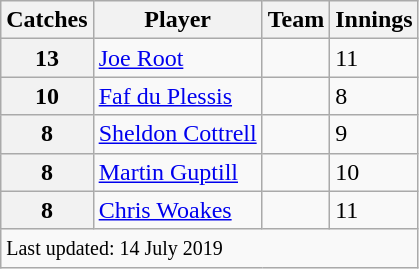<table class="wikitable sortable">
<tr>
<th>Catches</th>
<th class="unsortable">Player</th>
<th>Team</th>
<th>Innings</th>
</tr>
<tr>
<th>13</th>
<td><a href='#'>Joe Root</a></td>
<td></td>
<td>11</td>
</tr>
<tr>
<th>10</th>
<td><a href='#'>Faf du Plessis</a></td>
<td></td>
<td>8</td>
</tr>
<tr>
<th>8</th>
<td><a href='#'>Sheldon Cottrell</a></td>
<td></td>
<td>9</td>
</tr>
<tr>
<th>8</th>
<td><a href='#'>Martin Guptill</a></td>
<td></td>
<td>10</td>
</tr>
<tr>
<th>8</th>
<td><a href='#'>Chris Woakes</a></td>
<td></td>
<td>11</td>
</tr>
<tr class="sortbottom">
<td colspan="4"><small>Last updated: 14 July 2019</small></td>
</tr>
</table>
